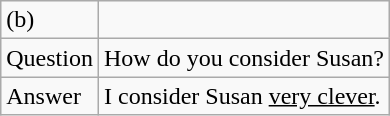<table class="wikitable">
<tr>
<td>(b)</td>
</tr>
<tr>
<td>Question</td>
<td>How do you consider Susan?</td>
</tr>
<tr>
<td>Answer</td>
<td>I consider Susan <u>very clever</u>.</td>
</tr>
</table>
